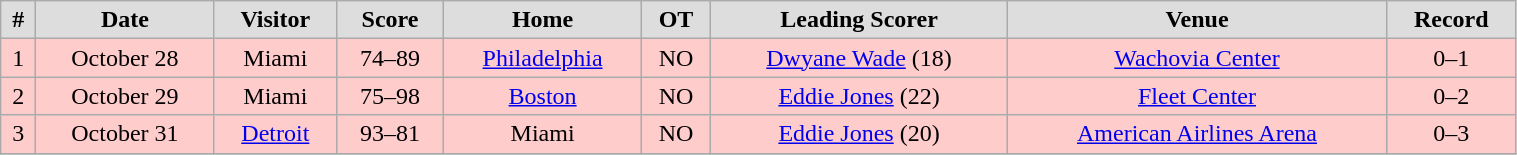<table class="wikitable" width="80%">
<tr align="center"  bgcolor="#dddddd">
<td><strong>#</strong></td>
<td><strong>Date</strong></td>
<td><strong>Visitor</strong></td>
<td><strong>Score</strong></td>
<td><strong>Home</strong></td>
<td><strong>OT</strong></td>
<td><strong>Leading Scorer</strong></td>
<td><strong>Venue</strong></td>
<td><strong>Record</strong></td>
</tr>
<tr align="center" bgcolor="#ffcccc">
<td>1</td>
<td>October 28</td>
<td>Miami</td>
<td>74–89</td>
<td><a href='#'>Philadelphia</a></td>
<td>NO</td>
<td><a href='#'>Dwyane Wade</a> (18)</td>
<td><a href='#'>Wachovia Center</a></td>
<td>0–1</td>
</tr>
<tr align="center" bgcolor="#ffcccc">
<td>2</td>
<td>October 29</td>
<td>Miami</td>
<td>75–98</td>
<td><a href='#'>Boston</a></td>
<td>NO</td>
<td><a href='#'>Eddie Jones</a> (22)</td>
<td><a href='#'>Fleet Center</a></td>
<td>0–2</td>
</tr>
<tr align="center" bgcolor="#ffcccc">
<td>3</td>
<td>October 31</td>
<td><a href='#'>Detroit</a></td>
<td>93–81</td>
<td>Miami</td>
<td>NO</td>
<td><a href='#'>Eddie Jones</a> (20)</td>
<td><a href='#'>American Airlines Arena</a></td>
<td>0–3</td>
</tr>
<tr align="center">
</tr>
</table>
